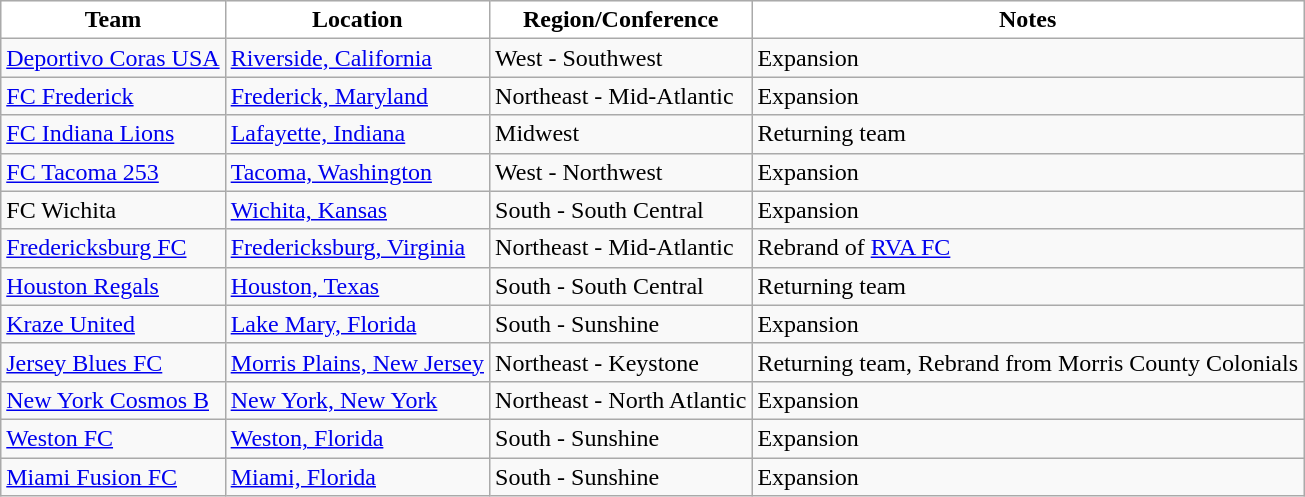<table class="wikitable">
<tr>
<th style="background:white">Team</th>
<th style="background:white">Location</th>
<th style="background:white">Region/Conference</th>
<th style="background:white">Notes</th>
</tr>
<tr>
<td><a href='#'>Deportivo Coras USA</a></td>
<td><a href='#'>Riverside, California</a></td>
<td>West - Southwest</td>
<td>Expansion</td>
</tr>
<tr>
<td><a href='#'>FC Frederick</a></td>
<td><a href='#'>Frederick, Maryland</a></td>
<td>Northeast - Mid-Atlantic</td>
<td>Expansion</td>
</tr>
<tr>
<td><a href='#'>FC Indiana Lions</a></td>
<td><a href='#'>Lafayette, Indiana</a></td>
<td>Midwest</td>
<td>Returning team</td>
</tr>
<tr>
<td><a href='#'>FC Tacoma 253</a></td>
<td><a href='#'>Tacoma, Washington</a></td>
<td>West - Northwest</td>
<td>Expansion</td>
</tr>
<tr>
<td>FC Wichita</td>
<td><a href='#'>Wichita, Kansas</a></td>
<td>South - South Central</td>
<td>Expansion</td>
</tr>
<tr>
<td><a href='#'>Fredericksburg FC</a></td>
<td><a href='#'>Fredericksburg, Virginia</a></td>
<td>Northeast - Mid-Atlantic</td>
<td>Rebrand of <a href='#'>RVA FC</a></td>
</tr>
<tr>
<td><a href='#'>Houston Regals</a></td>
<td><a href='#'>Houston, Texas</a></td>
<td>South - South Central</td>
<td>Returning team</td>
</tr>
<tr>
<td><a href='#'>Kraze United</a></td>
<td><a href='#'>Lake Mary, Florida</a></td>
<td>South - Sunshine</td>
<td>Expansion</td>
</tr>
<tr>
<td><a href='#'>Jersey Blues FC</a></td>
<td><a href='#'>Morris Plains, New Jersey</a></td>
<td>Northeast - Keystone</td>
<td>Returning team, Rebrand from Morris County Colonials</td>
</tr>
<tr>
<td><a href='#'>New York Cosmos B</a></td>
<td><a href='#'>New York, New York</a></td>
<td>Northeast - North Atlantic</td>
<td>Expansion</td>
</tr>
<tr>
<td><a href='#'>Weston FC</a></td>
<td><a href='#'>Weston, Florida</a></td>
<td>South - Sunshine</td>
<td>Expansion</td>
</tr>
<tr>
<td><a href='#'>Miami Fusion FC</a></td>
<td><a href='#'>Miami, Florida</a></td>
<td>South - Sunshine</td>
<td>Expansion</td>
</tr>
</table>
